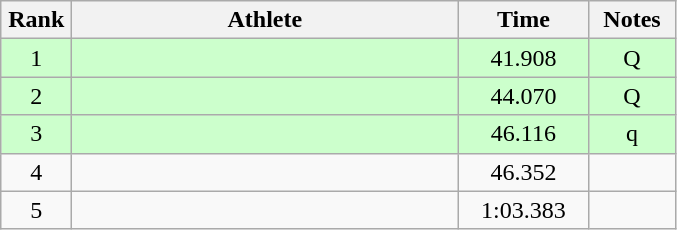<table class=wikitable style="text-align:center">
<tr>
<th width=40>Rank</th>
<th width=250>Athlete</th>
<th width=80>Time</th>
<th width=50>Notes</th>
</tr>
<tr bgcolor="ccffcc">
<td>1</td>
<td align=left></td>
<td>41.908</td>
<td>Q</td>
</tr>
<tr bgcolor="ccffcc">
<td>2</td>
<td align=left></td>
<td>44.070</td>
<td>Q</td>
</tr>
<tr bgcolor="ccffcc">
<td>3</td>
<td align=left></td>
<td>46.116</td>
<td>q</td>
</tr>
<tr>
<td>4</td>
<td align=left></td>
<td>46.352</td>
<td></td>
</tr>
<tr>
<td>5</td>
<td align=left></td>
<td>1:03.383</td>
<td></td>
</tr>
</table>
